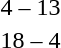<table style="text-align:center">
<tr>
<th width=200></th>
<th width=100></th>
<th width=200></th>
</tr>
<tr>
<td align=right></td>
<td>4 – 13</td>
<td align=left><strong></strong></td>
</tr>
<tr>
<td align=right><strong></strong></td>
<td>18 – 4</td>
<td align=left></td>
</tr>
</table>
